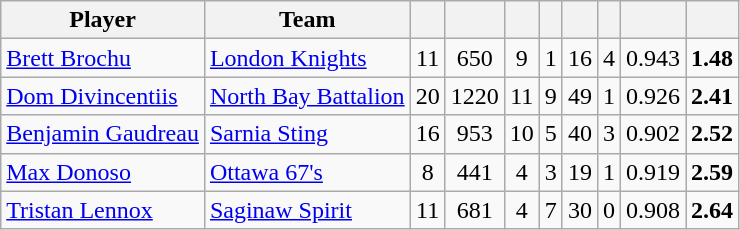<table class="wikitable" style="text-align:center">
<tr>
<th width:25%;">Player</th>
<th width:25%;">Team</th>
<th width:5%;"></th>
<th width:5%;"></th>
<th width:5%;"></th>
<th width:5%;"></th>
<th width:5%;"></th>
<th width:5%;"></th>
<th width:5%;"></th>
<th width:5%;"></th>
</tr>
<tr>
<td align=left><a href='#'>Brett Brochu</a></td>
<td align=left><a href='#'>London Knights</a></td>
<td>11</td>
<td>650</td>
<td>9</td>
<td>1</td>
<td>16</td>
<td>4</td>
<td>0.943</td>
<td><strong>1.48</strong></td>
</tr>
<tr>
<td align=left><a href='#'>Dom Divincentiis</a></td>
<td align=left><a href='#'>North Bay Battalion</a></td>
<td>20</td>
<td>1220</td>
<td>11</td>
<td>9</td>
<td>49</td>
<td>1</td>
<td>0.926</td>
<td><strong>2.41</strong></td>
</tr>
<tr>
<td align=left><a href='#'>Benjamin Gaudreau</a></td>
<td align=left><a href='#'>Sarnia Sting</a></td>
<td>16</td>
<td>953</td>
<td>10</td>
<td>5</td>
<td>40</td>
<td>3</td>
<td>0.902</td>
<td><strong>2.52</strong></td>
</tr>
<tr>
<td align=left><a href='#'>Max Donoso</a></td>
<td align=left><a href='#'>Ottawa 67's</a></td>
<td>8</td>
<td>441</td>
<td>4</td>
<td>3</td>
<td>19</td>
<td>1</td>
<td>0.919</td>
<td><strong>2.59</strong></td>
</tr>
<tr>
<td align=left><a href='#'>Tristan Lennox</a></td>
<td align=left><a href='#'>Saginaw Spirit</a></td>
<td>11</td>
<td>681</td>
<td>4</td>
<td>7</td>
<td>30</td>
<td>0</td>
<td>0.908</td>
<td><strong>2.64</strong></td>
</tr>
</table>
